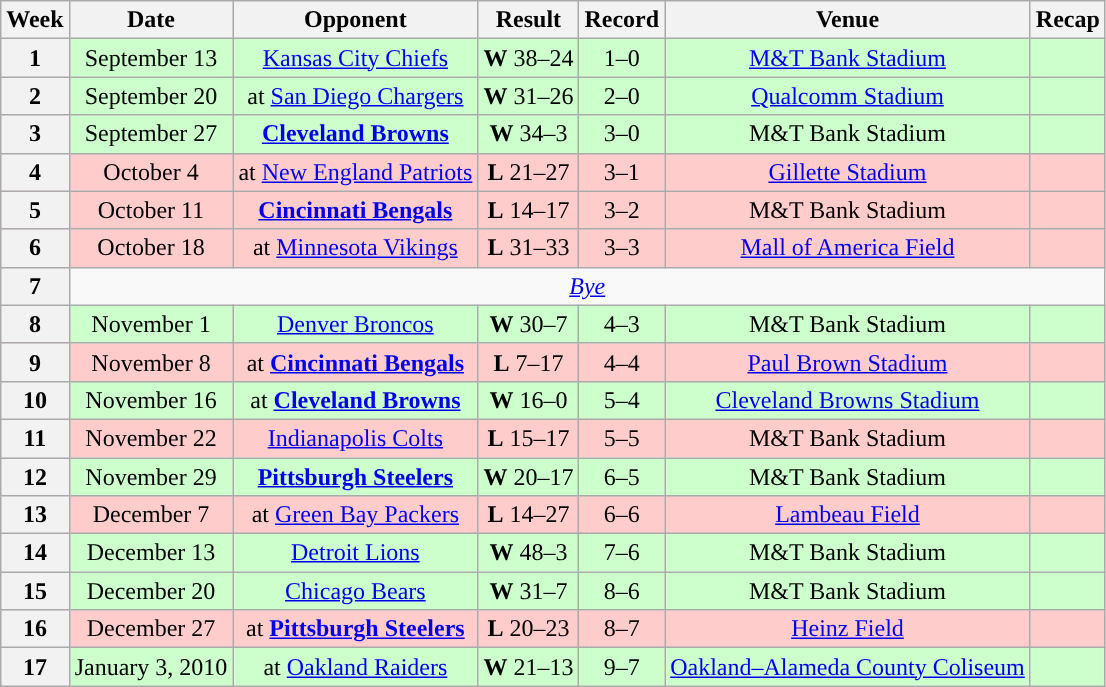<table class="wikitable" style="text-align:center">
<tr>
<th>Week</th>
<th>Date</th>
<th>Opponent</th>
<th>Result</th>
<th>Record</th>
<th>Venue</th>
<th>Recap</th>
</tr>
<tr style="background:#cfc">
<th>1</th>
<td>September 13</td>
<td><a href='#'>Kansas City Chiefs</a></td>
<td><strong>W</strong> 38–24</td>
<td>1–0</td>
<td><a href='#'>M&T Bank Stadium</a></td>
<td></td>
</tr>
<tr style="background:#cfc">
<th>2</th>
<td>September 20</td>
<td>at <a href='#'>San Diego Chargers</a></td>
<td><strong>W</strong> 31–26</td>
<td>2–0</td>
<td><a href='#'>Qualcomm Stadium</a></td>
<td></td>
</tr>
<tr style="background:#cfc">
<th>3</th>
<td>September 27</td>
<td><strong><a href='#'>Cleveland Browns</a></strong></td>
<td><strong>W</strong> 34–3</td>
<td>3–0</td>
<td>M&T Bank Stadium</td>
<td></td>
</tr>
<tr style="background:#fcc">
<th>4</th>
<td>October 4</td>
<td>at <a href='#'>New England Patriots</a></td>
<td><strong>L</strong> 21–27</td>
<td>3–1</td>
<td><a href='#'>Gillette Stadium</a></td>
<td></td>
</tr>
<tr style="background:#fcc">
<th>5</th>
<td>October 11</td>
<td><strong><a href='#'>Cincinnati Bengals</a></strong></td>
<td><strong>L</strong> 14–17</td>
<td>3–2</td>
<td>M&T Bank Stadium</td>
<td></td>
</tr>
<tr style="background:#fcc">
<th>6</th>
<td>October 18</td>
<td>at <a href='#'>Minnesota Vikings</a></td>
<td><strong>L</strong> 31–33</td>
<td>3–3</td>
<td><a href='#'>Mall of America Field</a></td>
<td></td>
</tr>
<tr>
<th>7</th>
<td colspan="8"><em><a href='#'>Bye</a></em></td>
</tr>
<tr style="background:#cfc">
<th>8</th>
<td>November 1</td>
<td><a href='#'>Denver Broncos</a></td>
<td><strong>W</strong> 30–7</td>
<td>4–3</td>
<td>M&T Bank Stadium</td>
<td></td>
</tr>
<tr style="background:#fcc">
<th>9</th>
<td>November 8</td>
<td>at <strong><a href='#'>Cincinnati Bengals</a></strong></td>
<td><strong>L</strong> 7–17</td>
<td>4–4</td>
<td><a href='#'>Paul Brown Stadium</a></td>
<td></td>
</tr>
<tr style="background:#cfc">
<th>10</th>
<td>November 16</td>
<td>at <strong><a href='#'>Cleveland Browns</a></strong></td>
<td><strong>W</strong> 16–0</td>
<td>5–4</td>
<td><a href='#'>Cleveland Browns Stadium</a></td>
<td></td>
</tr>
<tr style="background:#fcc">
<th>11</th>
<td>November 22</td>
<td><a href='#'>Indianapolis Colts</a></td>
<td><strong>L</strong> 15–17</td>
<td>5–5</td>
<td>M&T Bank Stadium</td>
<td></td>
</tr>
<tr style="background:#cfc">
<th>12</th>
<td>November 29</td>
<td><strong><a href='#'>Pittsburgh Steelers</a></strong></td>
<td><strong>W</strong> 20–17 </td>
<td>6–5</td>
<td>M&T Bank Stadium</td>
<td></td>
</tr>
<tr style="background:#fcc">
<th>13</th>
<td>December 7</td>
<td>at <a href='#'>Green Bay Packers</a></td>
<td><strong>L</strong> 14–27</td>
<td>6–6</td>
<td><a href='#'>Lambeau Field</a></td>
<td></td>
</tr>
<tr style="background:#cfc">
<th>14</th>
<td>December 13</td>
<td><a href='#'>Detroit Lions</a></td>
<td><strong>W</strong> 48–3</td>
<td>7–6</td>
<td>M&T Bank Stadium</td>
<td></td>
</tr>
<tr style="background:#cfc">
<th>15</th>
<td>December 20</td>
<td><a href='#'>Chicago Bears</a></td>
<td><strong>W</strong> 31–7</td>
<td>8–6</td>
<td>M&T Bank Stadium</td>
<td></td>
</tr>
<tr style="background:#fcc">
<th>16</th>
<td>December 27</td>
<td>at <strong><a href='#'>Pittsburgh Steelers</a></strong></td>
<td><strong>L</strong> 20–23</td>
<td>8–7</td>
<td><a href='#'>Heinz Field</a></td>
<td></td>
</tr>
<tr style="background:#cfc">
<th>17</th>
<td>January 3, 2010</td>
<td>at <a href='#'>Oakland Raiders</a></td>
<td><strong>W</strong> 21–13</td>
<td>9–7</td>
<td><a href='#'>Oakland–Alameda County Coliseum</a></td>
<td></td>
</tr>
</table>
